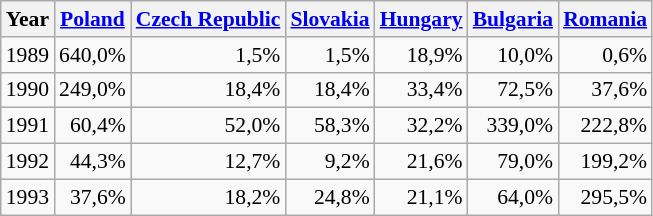<table class="wikitable" style="font-size:90%;">
<tr>
<th>Year</th>
<th><a href='#'>Poland</a></th>
<th><a href='#'>Czech Republic</a></th>
<th><a href='#'>Slovakia</a></th>
<th><a href='#'>Hungary</a></th>
<th><a href='#'>Bulgaria</a></th>
<th><a href='#'>Romania</a></th>
</tr>
<tr -->
<td align="center">1989</td>
<td align="right">640,0%</td>
<td align="right">1,5%</td>
<td align="right">1,5%</td>
<td align="right">18,9%</td>
<td align="right">10,0%</td>
<td align="right">0,6%</td>
</tr>
<tr -->
<td align="center">1990</td>
<td align="right">249,0%</td>
<td align="right">18,4%</td>
<td align="right">18,4%</td>
<td align="right">33,4%</td>
<td align="right">72,5%</td>
<td align="right">37,6%</td>
</tr>
<tr -->
<td align="center">1991</td>
<td align="right">60,4%</td>
<td align="right">52,0%</td>
<td align="right">58,3%</td>
<td align="right">32,2%</td>
<td align="right">339,0%</td>
<td align="right">222,8%</td>
</tr>
<tr -->
<td align="center">1992</td>
<td align="right">44,3%</td>
<td align="right">12,7%</td>
<td align="right">9,2%</td>
<td align="right">21,6%</td>
<td align="right">79,0%</td>
<td align="right">199,2%</td>
</tr>
<tr -->
<td align="center">1993</td>
<td align="right">37,6%</td>
<td align="right">18,2%</td>
<td align="right">24,8%</td>
<td align="right">21,1%</td>
<td align="right">64,0%</td>
<td align="right">295,5%</td>
</tr>
</table>
